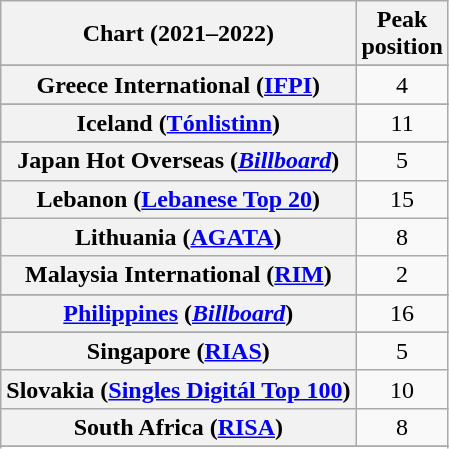<table class="wikitable sortable plainrowheaders" style="text-align:center">
<tr>
<th scope="col">Chart (2021–2022)</th>
<th scope="col">Peak<br>position</th>
</tr>
<tr>
</tr>
<tr>
</tr>
<tr>
</tr>
<tr>
</tr>
<tr>
</tr>
<tr>
</tr>
<tr>
</tr>
<tr>
</tr>
<tr>
</tr>
<tr>
</tr>
<tr>
</tr>
<tr>
</tr>
<tr>
<th scope="row">Greece International (<a href='#'>IFPI</a>)</th>
<td>4</td>
</tr>
<tr>
</tr>
<tr>
</tr>
<tr>
<th scope="row">Iceland (<a href='#'>Tónlistinn</a>)</th>
<td>11</td>
</tr>
<tr>
</tr>
<tr>
</tr>
<tr>
<th scope="row">Japan Hot Overseas (<em><a href='#'>Billboard</a></em>)</th>
<td>5</td>
</tr>
<tr>
<th scope="row">Lebanon (<a href='#'>Lebanese Top 20</a>)</th>
<td>15</td>
</tr>
<tr>
<th scope="row">Lithuania (<a href='#'>AGATA</a>)</th>
<td>8</td>
</tr>
<tr>
<th scope="row">Malaysia International (<a href='#'>RIM</a>)</th>
<td>2</td>
</tr>
<tr>
</tr>
<tr>
</tr>
<tr>
</tr>
<tr>
<th scope="row"><a href='#'>Philippines</a> (<em><a href='#'>Billboard</a></em>)</th>
<td>16</td>
</tr>
<tr>
</tr>
<tr>
<th scope="row">Singapore (<a href='#'>RIAS</a>)</th>
<td>5</td>
</tr>
<tr>
<th scope="row">Slovakia (<a href='#'>Singles Digitál Top 100</a>)</th>
<td>10</td>
</tr>
<tr>
<th scope="row">South Africa (<a href='#'>RISA</a>)</th>
<td>8</td>
</tr>
<tr>
</tr>
<tr>
</tr>
<tr>
</tr>
<tr>
</tr>
<tr>
</tr>
<tr>
</tr>
<tr>
</tr>
<tr>
</tr>
</table>
